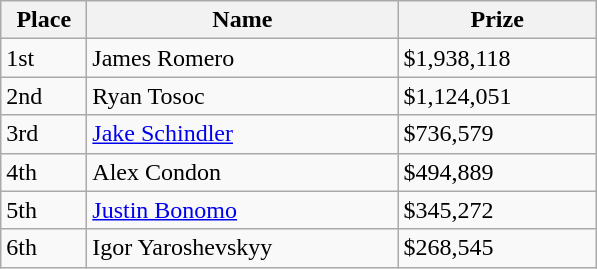<table class="wikitable">
<tr>
<th style="width:50px;">Place</th>
<th style="width:200px;">Name</th>
<th style="width:125px;">Prize</th>
</tr>
<tr>
<td>1st</td>
<td> James Romero</td>
<td>$1,938,118</td>
</tr>
<tr>
<td>2nd</td>
<td> Ryan Tosoc</td>
<td>$1,124,051</td>
</tr>
<tr>
<td>3rd</td>
<td> <a href='#'>Jake Schindler</a></td>
<td>$736,579</td>
</tr>
<tr>
<td>4th</td>
<td> Alex Condon</td>
<td>$494,889</td>
</tr>
<tr>
<td>5th</td>
<td> <a href='#'>Justin Bonomo</a></td>
<td>$345,272</td>
</tr>
<tr>
<td>6th</td>
<td>  Igor Yaroshevskyy</td>
<td>$268,545</td>
</tr>
</table>
